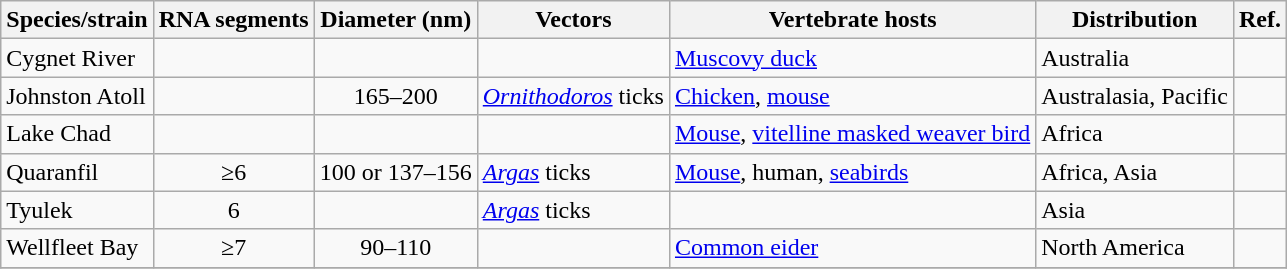<table class="wikitable sortable" border="1">
<tr>
<th>Species/strain</th>
<th>RNA segments</th>
<th>Diameter (nm)</th>
<th>Vectors</th>
<th>Vertebrate hosts</th>
<th>Distribution</th>
<th>Ref.</th>
</tr>
<tr>
<td>Cygnet River</td>
<td style="text-align: center"></td>
<td style="text-align: center"></td>
<td></td>
<td><a href='#'>Muscovy duck</a></td>
<td>Australia</td>
<td></td>
</tr>
<tr>
<td>Johnston Atoll</td>
<td style="text-align: center"></td>
<td style="text-align: center">165–200</td>
<td><em><a href='#'>Ornithodoros</a></em> ticks</td>
<td><a href='#'>Chicken</a>, <a href='#'>mouse</a></td>
<td>Australasia, Pacific</td>
<td></td>
</tr>
<tr>
<td>Lake Chad</td>
<td style="text-align: center"></td>
<td style="text-align: center"></td>
<td></td>
<td><a href='#'>Mouse</a>, <a href='#'>vitelline masked weaver bird</a></td>
<td>Africa</td>
<td></td>
</tr>
<tr>
<td>Quaranfil</td>
<td style="text-align: center">≥6</td>
<td style="text-align: center">100 or 137–156</td>
<td><em><a href='#'>Argas</a></em> ticks</td>
<td><a href='#'>Mouse</a>, human, <a href='#'>seabirds</a></td>
<td>Africa, Asia</td>
<td></td>
</tr>
<tr>
<td>Tyulek</td>
<td style="text-align: center">6</td>
<td style="text-align: center"></td>
<td><em><a href='#'>Argas</a></em> ticks</td>
<td></td>
<td>Asia</td>
<td></td>
</tr>
<tr>
<td>Wellfleet Bay</td>
<td style="text-align: center">≥7</td>
<td style="text-align: center">90–110</td>
<td></td>
<td><a href='#'>Common eider</a></td>
<td>North America</td>
<td></td>
</tr>
<tr>
</tr>
</table>
